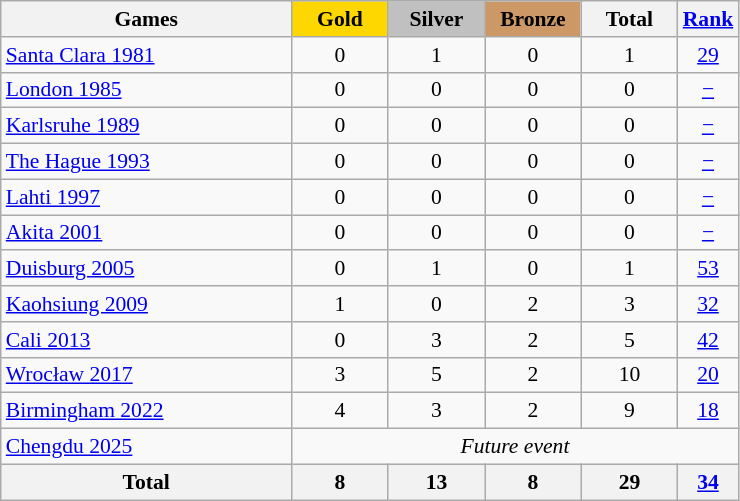<table class="wikitable" style="text-align:center; font-size:90%;">
<tr>
<th style="width:13em;">Games</th>
<th style="width:4em; background:gold;">Gold</th>
<th style="width:4em; background:silver;">Silver</th>
<th style="width:4em; background:#cc9966;">Bronze</th>
<th style="width:4em;">Total</th>
<th style="width:2em;"><a href='#'>Rank</a></th>
</tr>
<tr>
<td align=left> <a href='#'>Santa Clara 1981</a></td>
<td>0</td>
<td>1</td>
<td>0</td>
<td>1</td>
<td><a href='#'>29</a></td>
</tr>
<tr>
<td align=left> <a href='#'>London 1985</a></td>
<td>0</td>
<td>0</td>
<td>0</td>
<td>0</td>
<td><a href='#'>−</a></td>
</tr>
<tr>
<td align=left> <a href='#'>Karlsruhe 1989</a></td>
<td>0</td>
<td>0</td>
<td>0</td>
<td>0</td>
<td><a href='#'>−</a></td>
</tr>
<tr>
<td align=left> <a href='#'>The Hague 1993</a></td>
<td>0</td>
<td>0</td>
<td>0</td>
<td>0</td>
<td><a href='#'>−</a></td>
</tr>
<tr>
<td align=left> <a href='#'>Lahti 1997</a></td>
<td>0</td>
<td>0</td>
<td>0</td>
<td>0</td>
<td><a href='#'>−</a></td>
</tr>
<tr>
<td align=left> <a href='#'>Akita 2001</a></td>
<td>0</td>
<td>0</td>
<td>0</td>
<td>0</td>
<td><a href='#'>−</a></td>
</tr>
<tr>
<td align=left> <a href='#'>Duisburg 2005</a></td>
<td>0</td>
<td>1</td>
<td>0</td>
<td>1</td>
<td><a href='#'>53</a></td>
</tr>
<tr>
<td align=left> <a href='#'>Kaohsiung 2009</a></td>
<td>1</td>
<td>0</td>
<td>2</td>
<td>3</td>
<td><a href='#'>32</a></td>
</tr>
<tr>
<td align=left> <a href='#'>Cali 2013</a></td>
<td>0</td>
<td>3</td>
<td>2</td>
<td>5</td>
<td><a href='#'>42</a></td>
</tr>
<tr>
<td align=left> <a href='#'>Wrocław 2017</a></td>
<td>3</td>
<td>5</td>
<td>2</td>
<td>10</td>
<td><a href='#'>20</a></td>
</tr>
<tr>
<td align=left> <a href='#'>Birmingham 2022</a></td>
<td>4</td>
<td>3</td>
<td>2</td>
<td>9</td>
<td><a href='#'>18</a></td>
</tr>
<tr>
<td align=left> <a href='#'>Chengdu 2025</a></td>
<td colspan=5><em>Future event</em></td>
</tr>
<tr>
<th>Total</th>
<th>8</th>
<th>13</th>
<th>8</th>
<th>29</th>
<th><a href='#'>34</a></th>
</tr>
</table>
